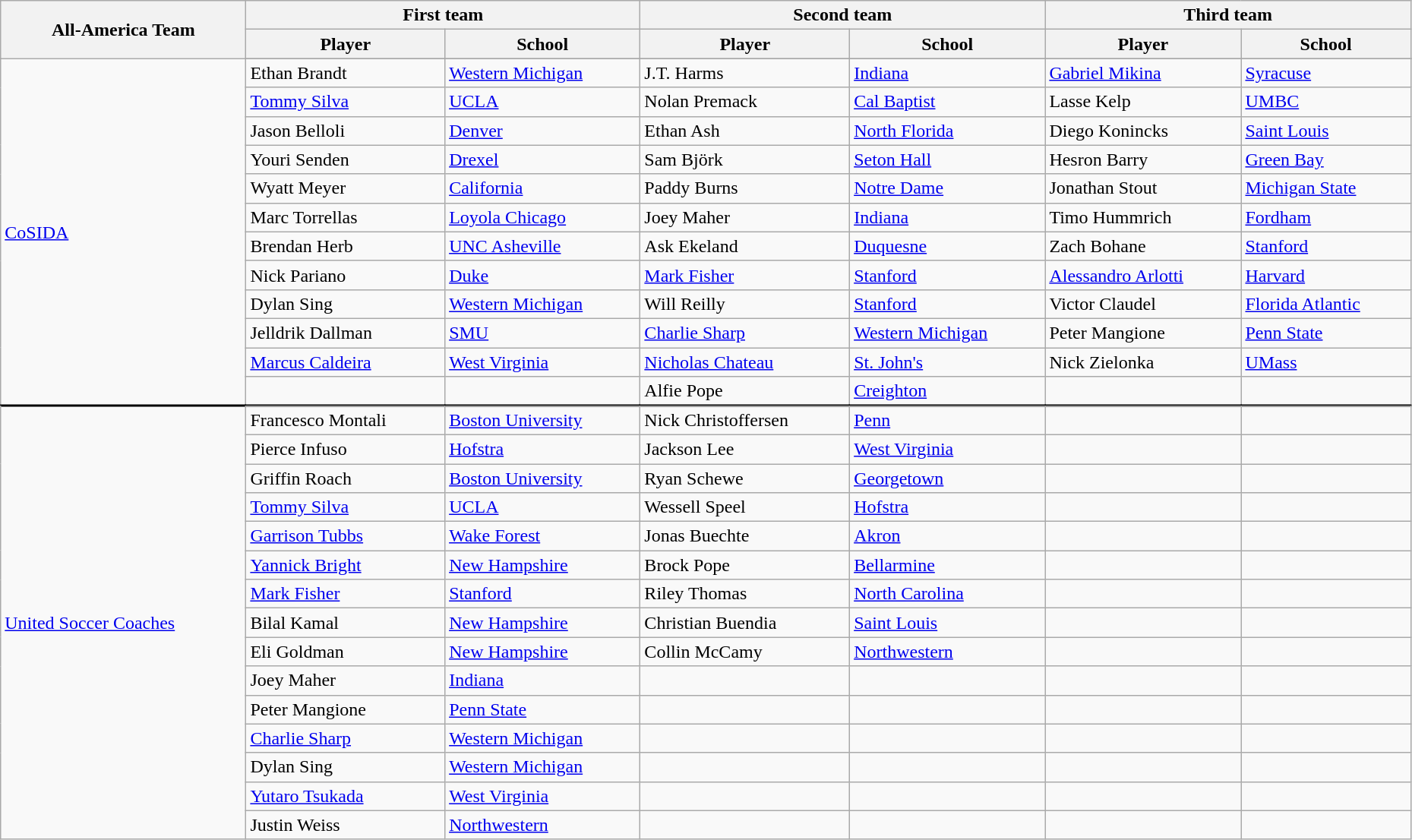<table class="wikitable" style="width:98%;">
<tr>
<th rowspan="2">All-America Team</th>
<th colspan="2">First team</th>
<th colspan="2">Second team</th>
<th colspan="2">Third team</th>
</tr>
<tr>
<th>Player</th>
<th>School</th>
<th>Player</th>
<th>School</th>
<th>Player</th>
<th>School</th>
</tr>
<tr>
<td rowspan="13"><a href='#'>CoSIDA</a></td>
</tr>
<tr>
<td> Ethan Brandt</td>
<td><a href='#'>Western Michigan</a></td>
<td> J.T. Harms</td>
<td><a href='#'>Indiana</a></td>
<td> <a href='#'>Gabriel Mikina</a></td>
<td><a href='#'>Syracuse</a></td>
</tr>
<tr>
<td> <a href='#'>Tommy Silva</a></td>
<td><a href='#'>UCLA</a></td>
<td> Nolan Premack</td>
<td><a href='#'>Cal Baptist</a></td>
<td> Lasse Kelp</td>
<td><a href='#'>UMBC</a></td>
</tr>
<tr>
<td> Jason Belloli</td>
<td><a href='#'>Denver</a></td>
<td> Ethan Ash</td>
<td><a href='#'>North Florida</a></td>
<td> Diego Konincks</td>
<td><a href='#'>Saint Louis</a></td>
</tr>
<tr>
<td> Youri Senden</td>
<td><a href='#'>Drexel</a></td>
<td> Sam Björk</td>
<td><a href='#'>Seton Hall</a></td>
<td> Hesron Barry</td>
<td><a href='#'>Green Bay</a></td>
</tr>
<tr>
<td> Wyatt Meyer</td>
<td><a href='#'>California</a></td>
<td> Paddy Burns</td>
<td><a href='#'>Notre Dame</a></td>
<td> Jonathan Stout</td>
<td><a href='#'>Michigan State</a></td>
</tr>
<tr>
<td> Marc Torrellas</td>
<td><a href='#'>Loyola Chicago</a></td>
<td> Joey Maher</td>
<td><a href='#'>Indiana</a></td>
<td> Timo Hummrich</td>
<td><a href='#'>Fordham</a></td>
</tr>
<tr>
<td> Brendan Herb</td>
<td><a href='#'>UNC Asheville</a></td>
<td> Ask Ekeland</td>
<td><a href='#'>Duquesne</a></td>
<td> Zach Bohane</td>
<td><a href='#'>Stanford</a></td>
</tr>
<tr>
<td> Nick Pariano</td>
<td><a href='#'>Duke</a></td>
<td> <a href='#'>Mark Fisher</a></td>
<td><a href='#'>Stanford</a></td>
<td> <a href='#'>Alessandro Arlotti</a></td>
<td><a href='#'>Harvard</a></td>
</tr>
<tr>
<td> Dylan Sing</td>
<td><a href='#'>Western Michigan</a></td>
<td> Will Reilly</td>
<td><a href='#'>Stanford</a></td>
<td> Victor Claudel</td>
<td><a href='#'>Florida Atlantic</a></td>
</tr>
<tr>
<td> Jelldrik Dallman</td>
<td><a href='#'>SMU</a></td>
<td> <a href='#'>Charlie Sharp</a></td>
<td><a href='#'>Western Michigan</a></td>
<td> Peter Mangione</td>
<td><a href='#'>Penn State</a></td>
</tr>
<tr>
<td> <a href='#'>Marcus Caldeira</a></td>
<td><a href='#'>West Virginia</a></td>
<td> <a href='#'>Nicholas Chateau</a></td>
<td><a href='#'>St. John's</a></td>
<td> Nick Zielonka</td>
<td><a href='#'>UMass</a></td>
</tr>
<tr>
<td></td>
<td></td>
<td> Alfie Pope</td>
<td><a href='#'>Creighton</a></td>
<td></td>
<td></td>
</tr>
<tr style = "border-top:2px solid black;">
<td rowspan="16"><a href='#'>United Soccer Coaches</a></td>
</tr>
<tr>
<td> Francesco Montali</td>
<td><a href='#'>Boston University</a></td>
<td> Nick Christoffersen</td>
<td><a href='#'>Penn</a></td>
<td></td>
<td></td>
</tr>
<tr>
<td> Pierce Infuso</td>
<td><a href='#'>Hofstra</a></td>
<td> Jackson Lee</td>
<td><a href='#'>West Virginia</a></td>
<td></td>
<td></td>
</tr>
<tr>
<td> Griffin Roach</td>
<td><a href='#'>Boston University</a></td>
<td> Ryan Schewe</td>
<td><a href='#'>Georgetown</a></td>
<td></td>
<td></td>
</tr>
<tr>
<td> <a href='#'>Tommy Silva</a></td>
<td><a href='#'>UCLA</a></td>
<td> Wessell Speel</td>
<td><a href='#'>Hofstra</a></td>
<td></td>
<td></td>
</tr>
<tr>
<td> <a href='#'>Garrison Tubbs</a></td>
<td><a href='#'>Wake Forest</a></td>
<td> Jonas Buechte</td>
<td><a href='#'>Akron</a></td>
<td></td>
<td></td>
</tr>
<tr>
<td> <a href='#'>Yannick Bright</a></td>
<td><a href='#'>New Hampshire</a></td>
<td> Brock Pope</td>
<td><a href='#'>Bellarmine</a></td>
<td></td>
<td></td>
</tr>
<tr>
<td> <a href='#'>Mark Fisher</a></td>
<td><a href='#'>Stanford</a></td>
<td> Riley Thomas</td>
<td><a href='#'>North Carolina</a></td>
<td></td>
<td></td>
</tr>
<tr>
<td> Bilal Kamal</td>
<td><a href='#'>New Hampshire</a></td>
<td> Christian Buendia</td>
<td><a href='#'>Saint Louis</a></td>
<td></td>
<td></td>
</tr>
<tr>
<td> Eli Goldman</td>
<td><a href='#'>New Hampshire</a></td>
<td> Collin McCamy</td>
<td><a href='#'>Northwestern</a></td>
<td></td>
<td></td>
</tr>
<tr>
<td> Joey Maher</td>
<td><a href='#'>Indiana</a></td>
<td></td>
<td></td>
<td></td>
<td></td>
</tr>
<tr>
<td> Peter Mangione</td>
<td><a href='#'>Penn State</a></td>
<td></td>
<td></td>
<td></td>
<td></td>
</tr>
<tr>
<td> <a href='#'>Charlie Sharp</a></td>
<td><a href='#'>Western Michigan</a></td>
<td></td>
<td></td>
<td></td>
<td></td>
</tr>
<tr>
<td> Dylan Sing</td>
<td><a href='#'>Western Michigan</a></td>
<td></td>
<td></td>
<td></td>
<td></td>
</tr>
<tr>
<td> <a href='#'>Yutaro Tsukada</a></td>
<td><a href='#'>West Virginia</a></td>
<td></td>
<td></td>
<td></td>
<td></td>
</tr>
<tr>
<td> Justin Weiss</td>
<td><a href='#'>Northwestern</a></td>
<td></td>
<td></td>
<td></td>
<td></td>
</tr>
</table>
